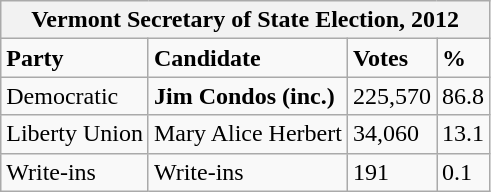<table class="wikitable">
<tr>
<th colspan="4">Vermont Secretary of State Election, 2012</th>
</tr>
<tr>
<td><strong>Party</strong></td>
<td><strong>Candidate</strong></td>
<td><strong>Votes</strong></td>
<td><strong>%</strong></td>
</tr>
<tr>
<td>Democratic</td>
<td><strong>Jim Condos (inc.)</strong></td>
<td>225,570</td>
<td>86.8</td>
</tr>
<tr>
<td>Liberty Union</td>
<td>Mary Alice Herbert</td>
<td>34,060</td>
<td>13.1</td>
</tr>
<tr>
<td>Write-ins</td>
<td>Write-ins</td>
<td>191</td>
<td>0.1</td>
</tr>
</table>
